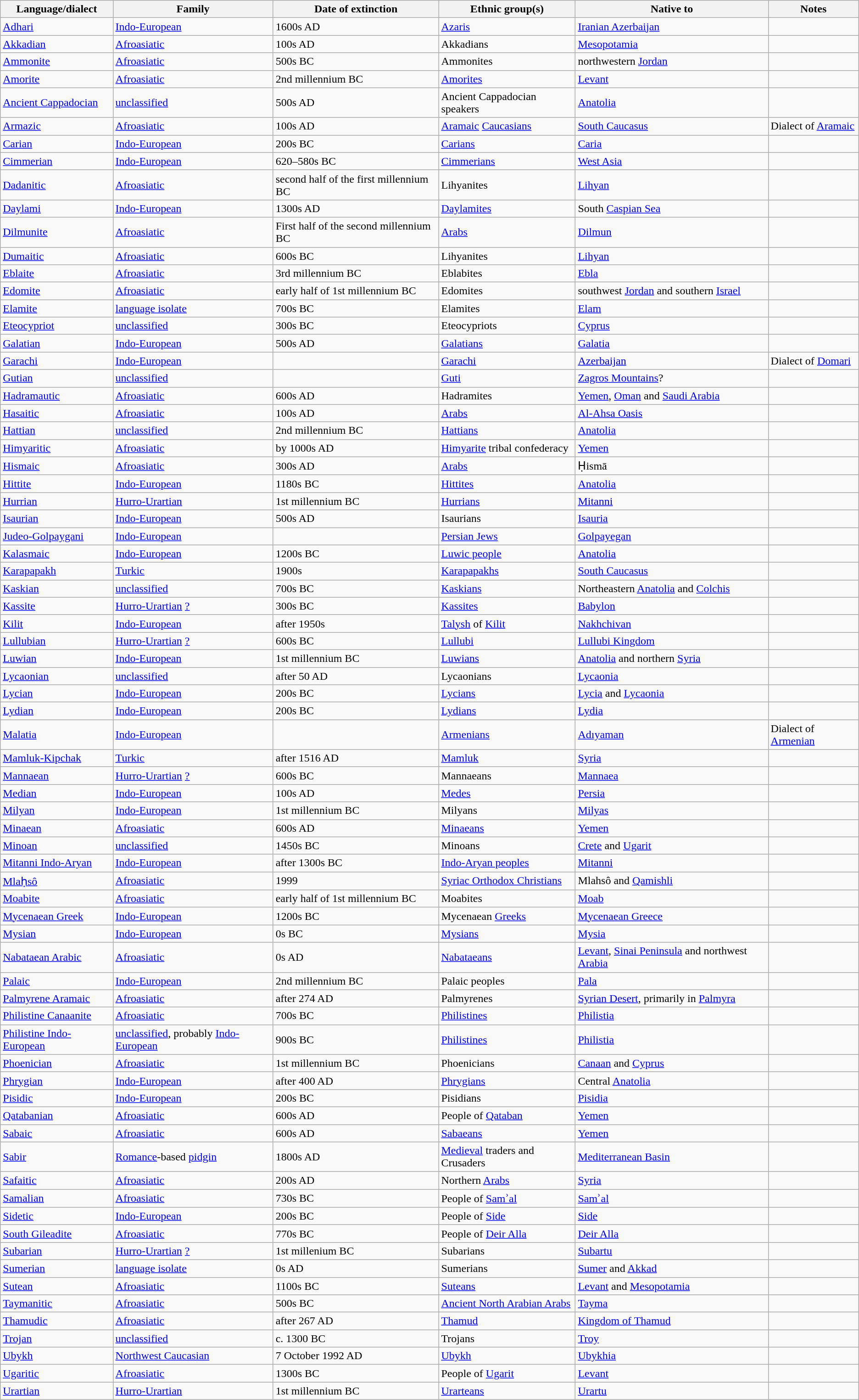<table class="wikitable sortable">
<tr>
<th>Language/dialect</th>
<th>Family</th>
<th data-sort-type=number>Date of extinction</th>
<th>Ethnic group(s)</th>
<th>Native to</th>
<th>Notes</th>
</tr>
<tr>
<td><a href='#'>Adhari</a></td>
<td><a href='#'>Indo-European</a></td>
<td data-sort-value="1600.00001">1600s AD</td>
<td><a href='#'>Azaris</a></td>
<td><a href='#'>Iranian Azerbaijan</a></td>
<td></td>
</tr>
<tr>
<td><a href='#'>Akkadian</a></td>
<td><a href='#'>Afroasiatic</a></td>
<td data-sort-value="100.00001">100s AD</td>
<td>Akkadians</td>
<td><a href='#'>Mesopotamia</a></td>
<td></td>
</tr>
<tr>
<td><a href='#'>Ammonite</a></td>
<td><a href='#'>Afroasiatic</a></td>
<td data-sort-value="-500.00001">500s BC</td>
<td>Ammonites</td>
<td>northwestern <a href='#'>Jordan</a></td>
<td></td>
</tr>
<tr>
<td><a href='#'>Amorite</a></td>
<td><a href='#'>Afroasiatic</a></td>
<td data-sort-value="-2000.00001">2nd millennium BC</td>
<td><a href='#'>Amorites</a></td>
<td><a href='#'>Levant</a></td>
<td></td>
</tr>
<tr>
<td><a href='#'>Ancient Cappadocian</a></td>
<td><a href='#'>unclassified</a></td>
<td data-sort-value="500.00001">500s AD</td>
<td>Ancient Cappadocian speakers</td>
<td><a href='#'>Anatolia</a></td>
<td></td>
</tr>
<tr>
<td><a href='#'>Armazic</a></td>
<td><a href='#'>Afroasiatic</a></td>
<td data-sort-value="100.00001">100s AD</td>
<td><a href='#'>Aramaic</a> <a href='#'>Caucasians</a></td>
<td><a href='#'>South Caucasus</a></td>
<td>Dialect of <a href='#'>Aramaic</a></td>
</tr>
<tr>
<td><a href='#'>Carian</a></td>
<td><a href='#'>Indo-European</a></td>
<td data-sort-value="-200.00001">200s BC</td>
<td><a href='#'>Carians</a></td>
<td><a href='#'>Caria</a></td>
<td></td>
</tr>
<tr>
<td><a href='#'>Cimmerian</a></td>
<td><a href='#'>Indo-European</a></td>
<td data-sort-value="-620.00001">620–580s BC</td>
<td><a href='#'>Cimmerians</a></td>
<td><a href='#'>West Asia</a></td>
<td></td>
</tr>
<tr>
<td><a href='#'>Dadanitic</a></td>
<td><a href='#'>Afroasiatic</a></td>
<td data-sort-value="-500.00001">second half of the first millennium BC</td>
<td>Lihyanites</td>
<td><a href='#'>Lihyan</a></td>
<td></td>
</tr>
<tr>
<td><a href='#'>Daylami</a></td>
<td><a href='#'>Indo-European</a></td>
<td data-sort-value="1300.00001">1300s AD</td>
<td><a href='#'>Daylamites</a></td>
<td>South <a href='#'>Caspian Sea</a></td>
<td></td>
</tr>
<tr>
<td><a href='#'>Dilmunite</a></td>
<td><a href='#'>Afroasiatic</a></td>
<td data-sort-value="-2000.00001">First half of the second millennium BC</td>
<td><a href='#'>Arabs</a></td>
<td><a href='#'>Dilmun</a></td>
<td></td>
</tr>
<tr>
<td><a href='#'>Dumaitic</a></td>
<td><a href='#'>Afroasiatic</a></td>
<td data-sort-value="-600.00001">600s BC</td>
<td>Lihyanites</td>
<td><a href='#'>Lihyan</a></td>
<td></td>
</tr>
<tr>
<td><a href='#'>Eblaite</a></td>
<td><a href='#'>Afroasiatic</a></td>
<td data-sort-value="-3000.00001">3rd millennium BC</td>
<td>Eblabites</td>
<td><a href='#'>Ebla</a></td>
<td></td>
</tr>
<tr>
<td><a href='#'>Edomite</a></td>
<td><a href='#'>Afroasiatic</a></td>
<td data-sort-value="-999.00001">early half of 1st millennium BC</td>
<td>Edomites</td>
<td>southwest <a href='#'>Jordan</a> and southern <a href='#'>Israel</a></td>
<td></td>
</tr>
<tr>
<td><a href='#'>Elamite</a></td>
<td><a href='#'>language isolate</a></td>
<td data-sort-value="-700.00001">700s BC</td>
<td>Elamites</td>
<td><a href='#'>Elam</a></td>
<td></td>
</tr>
<tr>
<td><a href='#'>Eteocypriot</a></td>
<td><a href='#'>unclassified</a></td>
<td data-sort-value="-300.00001">300s BC</td>
<td>Eteocypriots</td>
<td><a href='#'>Cyprus</a></td>
<td></td>
</tr>
<tr>
<td><a href='#'>Galatian</a></td>
<td><a href='#'>Indo-European</a></td>
<td data-sort-value="500.00001">500s AD</td>
<td><a href='#'>Galatians</a></td>
<td><a href='#'>Galatia</a></td>
<td></td>
</tr>
<tr>
<td><a href='#'>Garachi</a></td>
<td><a href='#'>Indo-European</a></td>
<td data-sort-value="_"></td>
<td><a href='#'>Garachi</a></td>
<td><a href='#'>Azerbaijan</a></td>
<td>Dialect of <a href='#'>Domari</a></td>
</tr>
<tr>
<td><a href='#'>Gutian</a></td>
<td><a href='#'>unclassified</a></td>
<td data-sort-value="_"></td>
<td><a href='#'>Guti</a></td>
<td><a href='#'>Zagros Mountains</a>?</td>
<td></td>
</tr>
<tr>
<td><a href='#'>Hadramautic</a></td>
<td><a href='#'>Afroasiatic</a></td>
<td data-sort-value="600.00001">600s AD</td>
<td>Hadramites</td>
<td><a href='#'>Yemen</a>, <a href='#'>Oman</a> and <a href='#'>Saudi Arabia</a></td>
<td></td>
</tr>
<tr>
<td><a href='#'>Hasaitic</a></td>
<td><a href='#'>Afroasiatic</a></td>
<td data-sort-value="100.00001">100s AD</td>
<td><a href='#'>Arabs</a></td>
<td><a href='#'>Al-Ahsa Oasis</a></td>
<td></td>
</tr>
<tr>
<td><a href='#'>Hattian</a></td>
<td><a href='#'>unclassified</a></td>
<td data-sort-value="-2000.00001">2nd millennium BC</td>
<td><a href='#'>Hattians</a></td>
<td><a href='#'>Anatolia</a></td>
<td></td>
</tr>
<tr>
<td><a href='#'>Himyaritic</a></td>
<td><a href='#'>Afroasiatic</a></td>
<td data-sort-value="1000.00001">by 1000s AD</td>
<td><a href='#'>Himyarite</a> tribal confederacy</td>
<td><a href='#'>Yemen</a></td>
<td></td>
</tr>
<tr>
<td><a href='#'>Hismaic</a></td>
<td><a href='#'>Afroasiatic</a></td>
<td data-sort-value="300.00001">300s AD</td>
<td><a href='#'>Arabs</a></td>
<td>Ḥismā</td>
<td></td>
</tr>
<tr>
<td><a href='#'>Hittite</a></td>
<td><a href='#'>Indo-European</a></td>
<td data-sort-value="-1180.00001">1180s BC</td>
<td><a href='#'>Hittites</a></td>
<td><a href='#'>Anatolia</a></td>
<td></td>
</tr>
<tr>
<td><a href='#'>Hurrian</a></td>
<td><a href='#'>Hurro-Urartian</a></td>
<td data-sort-value="-1000.00001">1st millennium BC</td>
<td><a href='#'>Hurrians</a></td>
<td><a href='#'>Mitanni</a></td>
<td></td>
</tr>
<tr>
<td><a href='#'>Isaurian</a></td>
<td><a href='#'>Indo-European</a></td>
<td data-sort-value="500.00001">500s AD</td>
<td>Isaurians</td>
<td><a href='#'>Isauria</a></td>
<td></td>
</tr>
<tr>
<td><a href='#'>Judeo-Golpaygani</a></td>
<td><a href='#'>Indo-European</a></td>
<td data-sort-value="_"></td>
<td><a href='#'>Persian Jews</a></td>
<td><a href='#'>Golpayegan</a></td>
<td></td>
</tr>
<tr>
<td><a href='#'>Kalasmaic</a></td>
<td><a href='#'>Indo-European</a></td>
<td data-sort-value="-1200.00001">1200s BC</td>
<td><a href='#'>Luwic people</a></td>
<td><a href='#'>Anatolia</a></td>
<td></td>
</tr>
<tr>
<td><a href='#'>Karapapakh</a></td>
<td><a href='#'>Turkic</a></td>
<td data-sort-value="1900.00001">1900s</td>
<td><a href='#'>Karapapakhs</a></td>
<td><a href='#'>South Caucasus</a></td>
<td></td>
</tr>
<tr>
<td><a href='#'>Kaskian</a></td>
<td><a href='#'>unclassified</a></td>
<td data-sort-value="-700.00001">700s BC</td>
<td><a href='#'>Kaskians</a></td>
<td>Northeastern <a href='#'>Anatolia</a> and <a href='#'>Colchis</a></td>
<td></td>
</tr>
<tr>
<td><a href='#'>Kassite</a></td>
<td><a href='#'>Hurro-Urartian</a> <a href='#'>?</a></td>
<td data-sort-value="-300.00001">300s BC</td>
<td><a href='#'>Kassites</a></td>
<td><a href='#'>Babylon</a></td>
<td></td>
</tr>
<tr>
<td><a href='#'>Kilit</a></td>
<td><a href='#'>Indo-European</a></td>
<td data-sort-value="1950.00001">after 1950s</td>
<td><a href='#'>Talysh</a> of <a href='#'>Kilit</a></td>
<td><a href='#'>Nakhchivan</a></td>
<td></td>
</tr>
<tr>
<td><a href='#'>Lullubian</a></td>
<td><a href='#'>Hurro-Urartian</a> <a href='#'>?</a></td>
<td data-sort-value="-600.00001">600s BC</td>
<td><a href='#'>Lullubi</a></td>
<td><a href='#'>Lullubi Kingdom</a></td>
<td></td>
</tr>
<tr>
<td><a href='#'>Luwian</a></td>
<td><a href='#'>Indo-European</a></td>
<td data-sort-value="-1000.00001">1st millennium BC</td>
<td><a href='#'>Luwians</a></td>
<td><a href='#'>Anatolia</a> and northern <a href='#'>Syria</a></td>
<td></td>
</tr>
<tr>
<td><a href='#'>Lycaonian</a></td>
<td><a href='#'>unclassified</a></td>
<td data-sort-value="50.00001">after 50 AD</td>
<td>Lycaonians</td>
<td><a href='#'>Lycaonia</a></td>
<td></td>
</tr>
<tr>
<td><a href='#'>Lycian</a></td>
<td><a href='#'>Indo-European</a></td>
<td data-sort-value="-200.00001">200s BC</td>
<td><a href='#'>Lycians</a></td>
<td><a href='#'>Lycia</a> and <a href='#'>Lycaonia</a></td>
<td></td>
</tr>
<tr>
<td><a href='#'>Lydian</a></td>
<td><a href='#'>Indo-European</a></td>
<td data-sort-value="-200.00001">200s BC</td>
<td><a href='#'>Lydians</a></td>
<td><a href='#'>Lydia</a></td>
<td></td>
</tr>
<tr>
<td><a href='#'>Malatia</a></td>
<td><a href='#'>Indo-European</a></td>
<td data-sort-value="_"></td>
<td><a href='#'>Armenians</a></td>
<td><a href='#'>Adıyaman</a></td>
<td>Dialect of <a href='#'>Armenian</a></td>
</tr>
<tr>
<td><a href='#'>Mamluk-Kipchak</a></td>
<td><a href='#'>Turkic</a></td>
<td data-sort-value=1516.00001">after 1516 AD</td>
<td><a href='#'>Mamluk</a></td>
<td><a href='#'>Syria</a></td>
<td></td>
</tr>
<tr>
<td><a href='#'>Mannaean</a></td>
<td><a href='#'>Hurro-Urartian</a> <a href='#'>?</a></td>
<td data-sort-value="-600.00001">600s BC</td>
<td>Mannaeans</td>
<td><a href='#'>Mannaea</a></td>
<td></td>
</tr>
<tr>
<td><a href='#'>Median</a></td>
<td><a href='#'>Indo-European</a></td>
<td data-sort-value=100.00001">100s AD</td>
<td><a href='#'>Medes</a></td>
<td><a href='#'>Persia</a></td>
<td></td>
</tr>
<tr>
<td><a href='#'>Milyan</a></td>
<td><a href='#'>Indo-European</a></td>
<td data-sort-value="-1000.00001">1st millennium BC</td>
<td>Milyans</td>
<td><a href='#'>Milyas</a></td>
<td></td>
</tr>
<tr>
<td><a href='#'>Minaean</a></td>
<td><a href='#'>Afroasiatic</a></td>
<td data-sort-value="600.00001">600s AD</td>
<td><a href='#'>Minaeans</a></td>
<td><a href='#'>Yemen</a></td>
<td></td>
</tr>
<tr>
<td><a href='#'>Minoan</a></td>
<td><a href='#'>unclassified</a></td>
<td data-sort-value="-1450.00001">1450s BC</td>
<td>Minoans</td>
<td><a href='#'>Crete</a> and <a href='#'>Ugarit</a></td>
<td></td>
</tr>
<tr>
<td><a href='#'>Mitanni Indo-Aryan</a></td>
<td><a href='#'>Indo-European</a></td>
<td data-sort-value=-1300.00001">after 1300s BC</td>
<td><a href='#'>Indo-Aryan peoples</a></td>
<td><a href='#'>Mitanni</a></td>
<td></td>
</tr>
<tr>
<td><a href='#'>Mlaḥsô</a></td>
<td><a href='#'>Afroasiatic</a></td>
<td data-sort-value="1999.00001">1999</td>
<td><a href='#'>Syriac Orthodox Christians</a></td>
<td>Mlahsô and <a href='#'>Qamishli</a></td>
<td></td>
</tr>
<tr>
<td><a href='#'>Moabite</a></td>
<td><a href='#'>Afroasiatic</a></td>
<td data-sort-value="-999.00001">early half of 1st millennium BC</td>
<td>Moabites</td>
<td><a href='#'>Moab</a></td>
<td></td>
</tr>
<tr>
<td><a href='#'>Mycenaean Greek</a></td>
<td><a href='#'>Indo-European</a></td>
<td data-sort-value="-1200.00001">1200s BC</td>
<td>Mycenaean <a href='#'>Greeks</a></td>
<td><a href='#'>Mycenaean Greece</a></td>
<td></td>
</tr>
<tr>
<td><a href='#'>Mysian</a></td>
<td><a href='#'>Indo-European</a></td>
<td data-sort-value="-0.00001">0s BC</td>
<td><a href='#'>Mysians</a></td>
<td><a href='#'>Mysia</a></td>
<td></td>
</tr>
<tr>
<td><a href='#'>Nabataean Arabic</a></td>
<td><a href='#'>Afroasiatic</a></td>
<td data-sort-value="0.00001">0s AD</td>
<td><a href='#'>Nabataeans</a></td>
<td><a href='#'>Levant</a>, <a href='#'>Sinai Peninsula</a> and northwest <a href='#'>Arabia</a></td>
<td></td>
</tr>
<tr>
<td><a href='#'>Palaic</a></td>
<td><a href='#'>Indo-European</a></td>
<td data-sort-value="-2000.00001">2nd millennium BC</td>
<td>Palaic peoples</td>
<td><a href='#'>Pala</a></td>
<td></td>
</tr>
<tr>
<td><a href='#'>Palmyrene Aramaic</a></td>
<td><a href='#'>Afroasiatic</a></td>
<td data-sort-value="274.00001">after 274 AD</td>
<td>Palmyrenes</td>
<td><a href='#'>Syrian Desert</a>, primarily in <a href='#'>Palmyra</a></td>
<td></td>
</tr>
<tr>
<td><a href='#'>Philistine Canaanite</a></td>
<td><a href='#'>Afroasiatic</a></td>
<td data-sort-value="-700.00001">700s BC</td>
<td><a href='#'>Philistines</a></td>
<td><a href='#'>Philistia</a></td>
<td></td>
</tr>
<tr>
<td><a href='#'>Philistine Indo-European</a></td>
<td><a href='#'>unclassified</a>, probably <a href='#'>Indo-European</a></td>
<td data-sort-value="-900.00001">900s BC</td>
<td><a href='#'>Philistines</a></td>
<td><a href='#'>Philistia</a></td>
<td></td>
</tr>
<tr>
<td><a href='#'>Phoenician</a></td>
<td><a href='#'>Afroasiatic</a></td>
<td data-sort-value="-1000.00001">1st millennium BC</td>
<td>Phoenicians</td>
<td><a href='#'>Canaan</a> and <a href='#'>Cyprus</a></td>
<td></td>
</tr>
<tr>
<td><a href='#'>Phrygian</a></td>
<td><a href='#'>Indo-European</a></td>
<td data-sort-value="401.00001">after 400 AD</td>
<td><a href='#'>Phrygians</a></td>
<td>Central <a href='#'>Anatolia</a></td>
<td></td>
</tr>
<tr>
<td><a href='#'>Pisidic</a></td>
<td><a href='#'>Indo-European</a></td>
<td data-sort-value="-200.00001">200s BC</td>
<td>Pisidians</td>
<td><a href='#'>Pisidia</a></td>
<td></td>
</tr>
<tr>
<td><a href='#'>Qatabanian</a></td>
<td><a href='#'>Afroasiatic</a></td>
<td data-sort-value="600.00001">600s AD</td>
<td>People of <a href='#'>Qataban</a></td>
<td><a href='#'>Yemen</a></td>
<td></td>
</tr>
<tr>
<td><a href='#'>Sabaic</a></td>
<td><a href='#'>Afroasiatic</a></td>
<td data-sort-value="600.00001">600s AD</td>
<td><a href='#'>Sabaeans</a></td>
<td><a href='#'>Yemen</a></td>
<td></td>
</tr>
<tr>
<td><a href='#'>Sabir</a></td>
<td><a href='#'>Romance</a>-based <a href='#'>pidgin</a></td>
<td data-sort-value="1800.00001">1800s AD</td>
<td><a href='#'>Medieval</a> traders and Crusaders</td>
<td><a href='#'>Mediterranean Basin</a></td>
<td></td>
</tr>
<tr>
<td><a href='#'>Safaitic</a></td>
<td><a href='#'>Afroasiatic</a></td>
<td data-sort-value="200.00001">200s AD</td>
<td>Northern <a href='#'>Arabs</a></td>
<td><a href='#'>Syria</a></td>
<td></td>
</tr>
<tr>
<td><a href='#'>Samalian</a></td>
<td><a href='#'>Afroasiatic</a></td>
<td data-sort-value="-730.00001">730s BC</td>
<td>People of <a href='#'>Samʾal</a></td>
<td><a href='#'>Samʾal</a></td>
<td></td>
</tr>
<tr>
<td><a href='#'>Sidetic</a></td>
<td><a href='#'>Indo-European</a></td>
<td data-sort-value="-200.00001">200s BC</td>
<td>People of <a href='#'>Side</a></td>
<td><a href='#'>Side</a></td>
<td></td>
</tr>
<tr>
<td><a href='#'>South Gileadite</a></td>
<td><a href='#'>Afroasiatic</a></td>
<td data-sort-value="-770.00001">770s BC</td>
<td>People of <a href='#'>Deir Alla</a></td>
<td><a href='#'>Deir Alla</a></td>
<td></td>
</tr>
<tr>
<td><a href='#'>Subarian</a></td>
<td><a href='#'>Hurro-Urartian</a> <a href='#'>?</a></td>
<td data-sort-value="-1000.00001">1st millenium BC</td>
<td>Subarians</td>
<td><a href='#'>Subartu</a></td>
<td></td>
</tr>
<tr>
<td><a href='#'>Sumerian</a></td>
<td><a href='#'>language isolate</a></td>
<td data-sort-value="0.00001">0s AD</td>
<td>Sumerians</td>
<td><a href='#'>Sumer</a> and <a href='#'>Akkad</a></td>
<td></td>
</tr>
<tr>
<td><a href='#'>Sutean</a></td>
<td><a href='#'>Afroasiatic</a></td>
<td data-sort-value="-1100.00001">1100s BC</td>
<td><a href='#'>Suteans</a></td>
<td><a href='#'>Levant</a> and <a href='#'>Mesopotamia</a></td>
<td></td>
</tr>
<tr>
<td><a href='#'>Taymanitic</a></td>
<td><a href='#'>Afroasiatic</a></td>
<td data-sort-value="-499.00001">500s BC</td>
<td><a href='#'>Ancient North Arabian Arabs</a></td>
<td><a href='#'>Tayma</a></td>
<td></td>
</tr>
<tr>
<td><a href='#'>Thamudic</a></td>
<td><a href='#'>Afroasiatic</a></td>
<td data-sort-value="267.00001">after 267 AD</td>
<td><a href='#'>Thamud</a></td>
<td><a href='#'>Kingdom of Thamud</a></td>
<td></td>
</tr>
<tr>
<td><a href='#'>Trojan</a></td>
<td><a href='#'>unclassified</a></td>
<td data-sort-value="-1300.00001">c. 1300 BC</td>
<td>Trojans</td>
<td><a href='#'>Troy</a></td>
<td></td>
</tr>
<tr>
<td><a href='#'>Ubykh</a></td>
<td><a href='#'>Northwest Caucasian</a></td>
<td data-sort-value="1992.00001">7 October 1992 AD</td>
<td><a href='#'>Ubykh</a></td>
<td><a href='#'>Ubykhia</a></td>
<td></td>
</tr>
<tr>
<td><a href='#'>Ugaritic</a></td>
<td><a href='#'>Afroasiatic</a></td>
<td data-sort-value="-1300.00001">1300s BC</td>
<td>People of <a href='#'>Ugarit</a></td>
<td><a href='#'>Levant</a></td>
<td></td>
</tr>
<tr>
<td><a href='#'>Urartian</a></td>
<td><a href='#'>Hurro-Urartian</a></td>
<td data-sort-value="-1000.00001">1st millennium BC</td>
<td><a href='#'>Urarteans</a></td>
<td><a href='#'>Urartu</a></td>
<td></td>
</tr>
</table>
